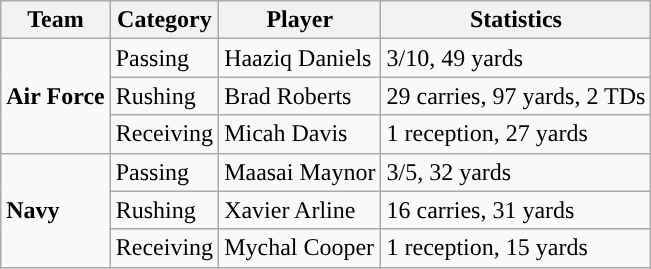<table class="wikitable" style="float: left;">
<tr>
<th>Team</th>
<th>Category</th>
<th>Player</th>
<th>Statistics</th>
</tr>
<tr>
<td rowspan=3><strong>Air Force</strong></td>
<td>Passing</td>
<td>Haaziq Daniels</td>
<td>3/10, 49 yards</td>
</tr>
<tr>
<td>Rushing</td>
<td>Brad Roberts</td>
<td>29 carries, 97 yards, 2 TDs</td>
</tr>
<tr>
<td>Receiving</td>
<td>Micah Davis</td>
<td>1 reception, 27 yards</td>
</tr>
<tr>
<td rowspan=3><strong>Navy</strong></td>
<td>Passing</td>
<td>Maasai Maynor</td>
<td>3/5, 32 yards</td>
</tr>
<tr>
<td>Rushing</td>
<td>Xavier Arline</td>
<td>16 carries, 31 yards</td>
</tr>
<tr>
<td>Receiving</td>
<td>Mychal Cooper</td>
<td>1 reception, 15 yards</td>
</tr>
</table>
